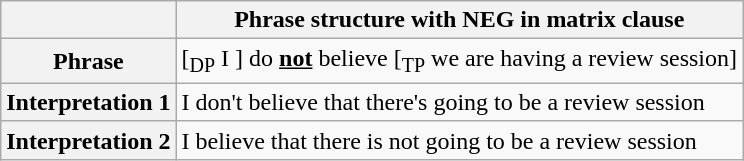<table class="wikitable">
<tr>
<th></th>
<th>Phrase structure with NEG in matrix clause</th>
</tr>
<tr>
<th>Phrase</th>
<td>[<sub>DP</sub> I ] do <strong><u>not</u></strong> believe [<sub>TP</sub> we are having a review session]</td>
</tr>
<tr>
<th>Interpretation 1</th>
<td>I don't believe that there's going to be a review session</td>
</tr>
<tr>
<th>Interpretation 2</th>
<td>I believe that there is not going to be a review session</td>
</tr>
</table>
